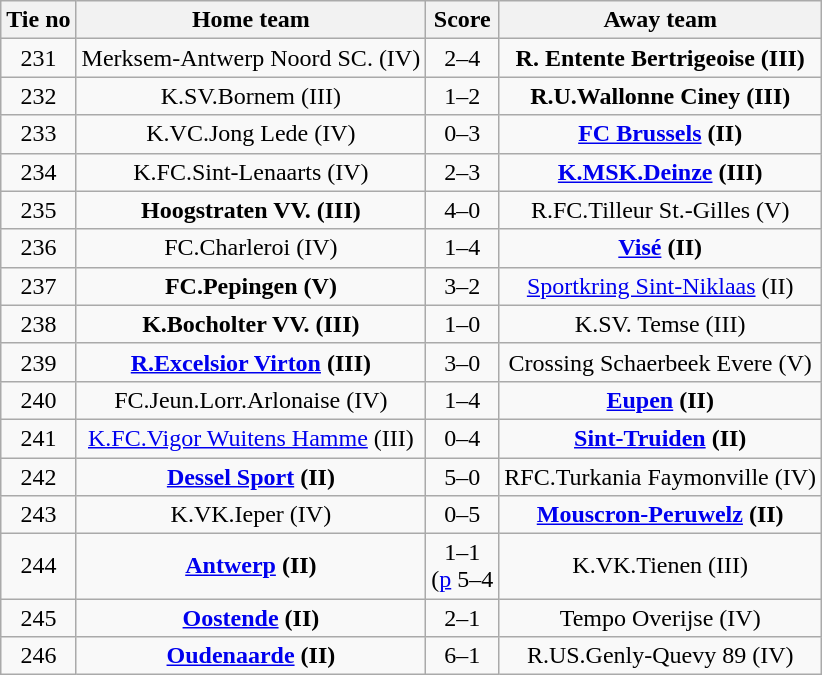<table class="wikitable" style="text-align: center">
<tr>
<th>Tie no</th>
<th>Home team</th>
<th>Score</th>
<th>Away team</th>
</tr>
<tr>
<td>231</td>
<td>Merksem-Antwerp Noord SC. (IV)</td>
<td>2–4</td>
<td><strong>R. Entente Bertrigeoise (III)</strong></td>
</tr>
<tr>
<td>232</td>
<td>K.SV.Bornem (III)</td>
<td>1–2</td>
<td><strong>R.U.Wallonne Ciney (III)</strong></td>
</tr>
<tr>
<td>233</td>
<td>K.VC.Jong Lede (IV)</td>
<td>0–3</td>
<td><strong><a href='#'>FC Brussels</a> (II)</strong></td>
</tr>
<tr>
<td>234</td>
<td>K.FC.Sint-Lenaarts (IV)</td>
<td>2–3</td>
<td><strong><a href='#'>K.MSK.Deinze</a> (III)</strong></td>
</tr>
<tr>
<td>235</td>
<td><strong>Hoogstraten VV. (III)</strong></td>
<td>4–0</td>
<td>R.FC.Tilleur St.-Gilles (V)</td>
</tr>
<tr>
<td>236</td>
<td>FC.Charleroi (IV)</td>
<td>1–4</td>
<td><strong><a href='#'>Visé</a> (II)</strong></td>
</tr>
<tr>
<td>237</td>
<td><strong>FC.Pepingen (V)</strong></td>
<td>3–2</td>
<td><a href='#'>Sportkring Sint-Niklaas</a> (II)</td>
</tr>
<tr>
<td>238</td>
<td><strong>K.Bocholter VV. (III)</strong></td>
<td>1–0</td>
<td>K.SV. Temse (III)</td>
</tr>
<tr>
<td>239</td>
<td><strong><a href='#'>R.Excelsior Virton</a> (III)</strong></td>
<td>3–0</td>
<td>Crossing Schaerbeek Evere (V)</td>
</tr>
<tr>
<td>240</td>
<td>FC.Jeun.Lorr.Arlonaise (IV)</td>
<td>1–4</td>
<td><strong><a href='#'>Eupen</a> (II)</strong></td>
</tr>
<tr>
<td>241</td>
<td><a href='#'>K.FC.Vigor Wuitens Hamme</a> (III)</td>
<td>0–4</td>
<td><strong><a href='#'>Sint-Truiden</a> (II)</strong></td>
</tr>
<tr>
<td>242</td>
<td><strong><a href='#'>Dessel Sport</a> (II)</strong></td>
<td>5–0</td>
<td>RFC.Turkania Faymonville (IV)</td>
</tr>
<tr>
<td>243</td>
<td>K.VK.Ieper (IV)</td>
<td>0–5</td>
<td><strong><a href='#'>Mouscron-Peruwelz</a> (II)</strong></td>
</tr>
<tr>
<td>244</td>
<td><strong><a href='#'>Antwerp</a> (II)</strong></td>
<td>1–1<br>(<a href='#'>p</a> 5–4</td>
<td>K.VK.Tienen (III)</td>
</tr>
<tr>
<td>245</td>
<td><strong><a href='#'>Oostende</a> (II)</strong></td>
<td>2–1</td>
<td>Tempo Overijse (IV)</td>
</tr>
<tr>
<td>246</td>
<td><strong><a href='#'>Oudenaarde</a> (II)</strong></td>
<td>6–1</td>
<td>R.US.Genly-Quevy 89 (IV)</td>
</tr>
</table>
